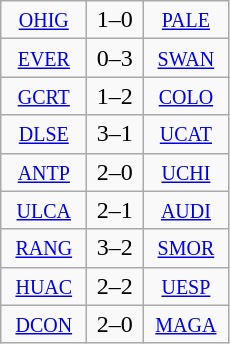<table class="wikitable" style="text-align:center">
<tr>
<td width="50"><small><a href='#'>OHIG</a></small></td>
<td width="30">1–0</td>
<td width="50"><small><a href='#'>PALE</a></small></td>
</tr>
<tr>
<td width="50"><small><a href='#'>EVER</a></small></td>
<td width="30">0–3</td>
<td width="50"><small><a href='#'>SWAN</a></small></td>
</tr>
<tr>
<td width="50"><small><a href='#'>GCRT</a></small></td>
<td width="30">1–2</td>
<td width="50"><small><a href='#'>COLO</a></small></td>
</tr>
<tr>
<td width="50"><small><a href='#'>DLSE</a></small></td>
<td width="30">3–1</td>
<td width="50"><small><a href='#'>UCAT</a></small></td>
</tr>
<tr>
<td width="50"><small><a href='#'>ANTP</a></small></td>
<td width="30">2–0</td>
<td width="50"><small><a href='#'>UCHI</a></small></td>
</tr>
<tr>
<td width="50"><small><a href='#'>ULCA</a></small></td>
<td width="30">2–1</td>
<td width="50"><small><a href='#'>AUDI</a></small></td>
</tr>
<tr>
<td width="50"><small><a href='#'>RANG</a></small></td>
<td width="30">3–2</td>
<td width="50"><small><a href='#'>SMOR</a></small></td>
</tr>
<tr>
<td width="50"><small><a href='#'>HUAC</a></small></td>
<td width="30">2–2</td>
<td width="50"><small><a href='#'>UESP</a></small></td>
</tr>
<tr>
<td width="50"><small><a href='#'>DCON</a></small></td>
<td width="30">2–0</td>
<td width="50"><small><a href='#'>MAGA</a></small></td>
</tr>
</table>
